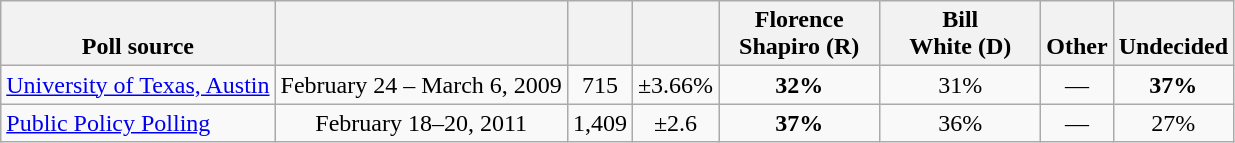<table class="wikitable" style="text-align:center">
<tr valign=bottom>
<th>Poll source</th>
<th></th>
<th></th>
<th></th>
<th style="width:100px;">Florence<br>Shapiro (R)</th>
<th style="width:100px;">Bill<br>White (D)</th>
<th>Other</th>
<th>Undecided</th>
</tr>
<tr>
<td align=left><a href='#'>University of Texas, Austin</a></td>
<td>February 24 – March 6, 2009</td>
<td>715</td>
<td>±3.66%</td>
<td><strong>32%</strong></td>
<td>31%</td>
<td>—</td>
<td><strong>37%</strong></td>
</tr>
<tr>
<td align=left><a href='#'>Public Policy Polling</a></td>
<td>February 18–20, 2011</td>
<td>1,409</td>
<td>±2.6</td>
<td><strong>37%</strong></td>
<td>36%</td>
<td>—</td>
<td>27%</td>
</tr>
</table>
